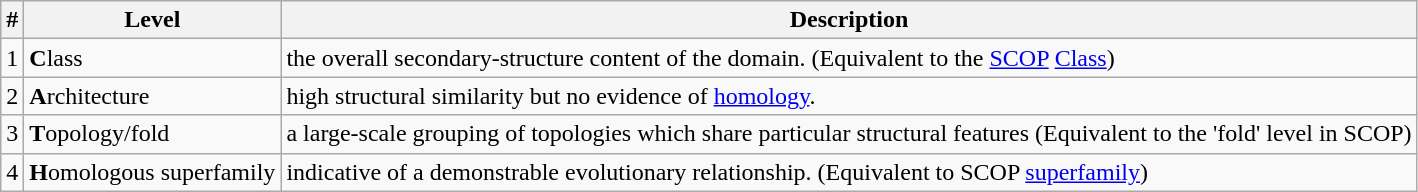<table class="wikitable">
<tr>
<th>#</th>
<th>Level</th>
<th>Description</th>
</tr>
<tr>
<td>1</td>
<td><strong>C</strong>lass</td>
<td>the overall secondary-structure content of the domain. (Equivalent to the <a href='#'>SCOP</a> <a href='#'>Class</a>)</td>
</tr>
<tr>
<td>2</td>
<td><strong>A</strong>rchitecture</td>
<td>high structural similarity but no evidence of <a href='#'>homology</a>.</td>
</tr>
<tr>
<td>3</td>
<td><strong>T</strong>opology/fold</td>
<td>a large-scale grouping of topologies which share particular structural features (Equivalent to the 'fold' level in SCOP)</td>
</tr>
<tr>
<td>4</td>
<td><strong>H</strong>omologous superfamily</td>
<td>indicative of a demonstrable evolutionary relationship. (Equivalent to SCOP <a href='#'>superfamily</a>)</td>
</tr>
</table>
